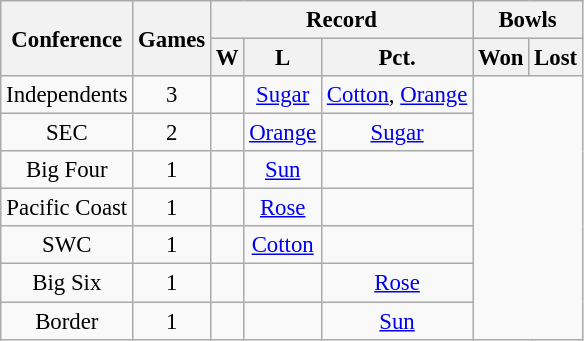<table class="wikitable sortable" style="text-align:center; font-size: 95%;">
<tr>
<th rowspan=2>Conference</th>
<th rowspan=2>Games</th>
<th colspan=3>Record</th>
<th colspan=2>Bowls</th>
</tr>
<tr>
<th>W</th>
<th>L</th>
<th>Pct.</th>
<th class=unsortable>Won</th>
<th class=unsortable>Lost</th>
</tr>
<tr>
<td>Independents</td>
<td>3</td>
<td></td>
<td><a href='#'>Sugar</a></td>
<td><a href='#'>Cotton</a>, <a href='#'>Orange</a></td>
</tr>
<tr>
<td>SEC</td>
<td>2</td>
<td></td>
<td><a href='#'>Orange</a></td>
<td><a href='#'>Sugar</a></td>
</tr>
<tr>
<td>Big Four</td>
<td>1</td>
<td></td>
<td><a href='#'>Sun</a></td>
<td></td>
</tr>
<tr>
<td>Pacific Coast</td>
<td>1</td>
<td></td>
<td><a href='#'>Rose</a></td>
<td></td>
</tr>
<tr>
<td>SWC</td>
<td>1</td>
<td></td>
<td><a href='#'>Cotton</a></td>
<td></td>
</tr>
<tr>
<td>Big Six</td>
<td>1</td>
<td></td>
<td></td>
<td><a href='#'>Rose</a></td>
</tr>
<tr>
<td>Border</td>
<td>1</td>
<td></td>
<td></td>
<td><a href='#'>Sun</a></td>
</tr>
</table>
